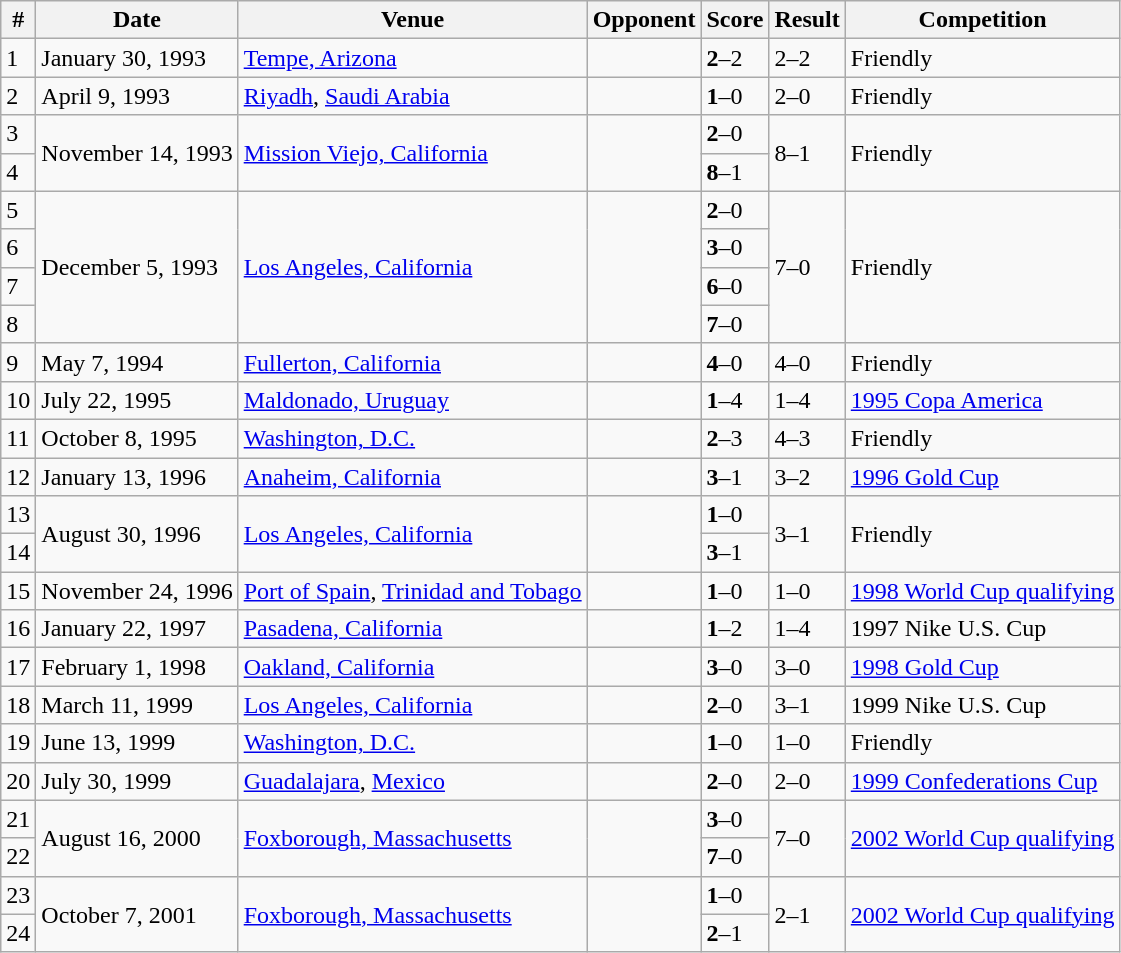<table class="wikitable collapsible expanded">
<tr>
<th>#</th>
<th>Date</th>
<th>Venue</th>
<th>Opponent</th>
<th>Score</th>
<th>Result</th>
<th>Competition</th>
</tr>
<tr>
<td>1</td>
<td>January 30, 1993</td>
<td><a href='#'>Tempe, Arizona</a></td>
<td></td>
<td><strong>2</strong>–2</td>
<td>2–2</td>
<td>Friendly</td>
</tr>
<tr>
<td>2</td>
<td>April 9, 1993</td>
<td><a href='#'>Riyadh</a>, <a href='#'>Saudi Arabia</a></td>
<td></td>
<td><strong>1</strong>–0</td>
<td>2–0</td>
<td>Friendly</td>
</tr>
<tr>
<td>3</td>
<td rowspan=2>November 14, 1993</td>
<td rowspan=2><a href='#'>Mission Viejo, California</a></td>
<td rowspan=2></td>
<td><strong>2</strong>–0</td>
<td rowspan=2>8–1</td>
<td rowspan=2>Friendly</td>
</tr>
<tr>
<td>4</td>
<td><strong>8</strong>–1</td>
</tr>
<tr>
<td>5</td>
<td rowspan=4>December 5, 1993</td>
<td rowspan=4><a href='#'>Los Angeles, California</a></td>
<td rowspan=4></td>
<td><strong>2</strong>–0</td>
<td rowspan=4>7–0</td>
<td rowspan=4>Friendly</td>
</tr>
<tr>
<td>6</td>
<td><strong>3</strong>–0</td>
</tr>
<tr>
<td>7</td>
<td><strong>6</strong>–0</td>
</tr>
<tr>
<td>8</td>
<td><strong>7</strong>–0</td>
</tr>
<tr>
<td>9</td>
<td>May 7, 1994</td>
<td><a href='#'>Fullerton, California</a></td>
<td></td>
<td><strong>4</strong>–0</td>
<td>4–0</td>
<td>Friendly</td>
</tr>
<tr>
<td>10</td>
<td>July 22, 1995</td>
<td><a href='#'>Maldonado, Uruguay</a></td>
<td></td>
<td><strong>1</strong>–4</td>
<td>1–4</td>
<td><a href='#'>1995 Copa America</a></td>
</tr>
<tr>
<td>11</td>
<td>October 8, 1995</td>
<td><a href='#'>Washington, D.C.</a></td>
<td></td>
<td><strong>2</strong>–3</td>
<td>4–3</td>
<td>Friendly</td>
</tr>
<tr>
<td>12</td>
<td>January 13, 1996</td>
<td><a href='#'>Anaheim, California</a></td>
<td></td>
<td><strong>3</strong>–1</td>
<td>3–2</td>
<td><a href='#'>1996 Gold Cup</a></td>
</tr>
<tr>
<td>13</td>
<td rowspan=2>August 30, 1996</td>
<td rowspan=2><a href='#'>Los Angeles, California</a></td>
<td rowspan=2></td>
<td><strong>1</strong>–0</td>
<td rowspan=2>3–1</td>
<td rowspan=2>Friendly</td>
</tr>
<tr>
<td>14</td>
<td><strong>3</strong>–1</td>
</tr>
<tr>
<td>15</td>
<td>November 24, 1996</td>
<td><a href='#'>Port of Spain</a>, <a href='#'>Trinidad and Tobago</a></td>
<td></td>
<td><strong>1</strong>–0</td>
<td>1–0</td>
<td><a href='#'>1998 World Cup qualifying</a></td>
</tr>
<tr>
<td>16</td>
<td>January 22, 1997</td>
<td><a href='#'>Pasadena, California</a></td>
<td></td>
<td><strong>1</strong>–2</td>
<td>1–4</td>
<td>1997 Nike U.S. Cup</td>
</tr>
<tr>
<td>17</td>
<td>February 1, 1998</td>
<td><a href='#'>Oakland, California</a></td>
<td></td>
<td><strong>3</strong>–0</td>
<td>3–0</td>
<td><a href='#'>1998 Gold Cup</a></td>
</tr>
<tr>
<td>18</td>
<td>March 11, 1999</td>
<td><a href='#'>Los Angeles, California</a></td>
<td></td>
<td><strong>2</strong>–0</td>
<td>3–1</td>
<td>1999 Nike U.S. Cup</td>
</tr>
<tr>
<td>19</td>
<td>June 13, 1999</td>
<td><a href='#'>Washington, D.C.</a></td>
<td></td>
<td><strong>1</strong>–0</td>
<td>1–0</td>
<td>Friendly</td>
</tr>
<tr>
<td>20</td>
<td>July 30, 1999</td>
<td><a href='#'>Guadalajara</a>, <a href='#'>Mexico</a></td>
<td></td>
<td><strong>2</strong>–0</td>
<td>2–0</td>
<td><a href='#'>1999 Confederations Cup</a></td>
</tr>
<tr>
<td>21</td>
<td rowspan=2>August 16, 2000</td>
<td rowspan=2><a href='#'>Foxborough, Massachusetts</a></td>
<td rowspan=2></td>
<td><strong>3</strong>–0</td>
<td rowspan=2>7–0</td>
<td rowspan=2><a href='#'>2002 World Cup qualifying</a></td>
</tr>
<tr>
<td>22</td>
<td><strong>7</strong>–0</td>
</tr>
<tr>
<td>23</td>
<td rowspan=2>October 7, 2001</td>
<td rowspan=2><a href='#'>Foxborough, Massachusetts</a></td>
<td rowspan=2></td>
<td><strong>1</strong>–0</td>
<td rowspan=2>2–1</td>
<td rowspan=2><a href='#'>2002 World Cup qualifying</a></td>
</tr>
<tr>
<td>24</td>
<td><strong>2</strong>–1</td>
</tr>
</table>
